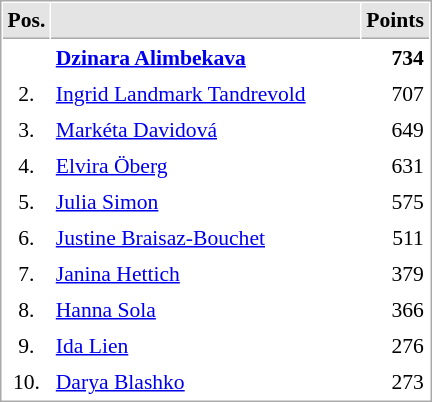<table cellspacing="1" cellpadding="3" style="border:1px solid #AAAAAA;font-size:90%">
<tr bgcolor="#E4E4E4">
<th style="border-bottom:1px solid #AAAAAA" width="10">Pos.</th>
<th style="border-bottom:1px solid #AAAAAA" width="200"></th>
<th style="border-bottom:1px solid #AAAAAA" width="20">Points</th>
</tr>
<tr>
<td align="center"><strong><span>  </span></strong></td>
<td> <strong><a href='#'>Dzinara Alimbekava</a></strong></td>
<td align="right"><strong>734</strong></td>
</tr>
<tr>
<td align="center">2.</td>
<td> <a href='#'>Ingrid Landmark Tandrevold</a></td>
<td align="right">707</td>
</tr>
<tr>
<td align="center">3.</td>
<td> <a href='#'>Markéta Davidová</a></td>
<td align="right">649</td>
</tr>
<tr>
<td align="center">4.</td>
<td> <a href='#'>Elvira Öberg</a></td>
<td align="right">631</td>
</tr>
<tr>
<td align="center">5.</td>
<td> <a href='#'>Julia Simon</a></td>
<td align="right">575</td>
</tr>
<tr>
<td align="center">6.</td>
<td> <a href='#'>Justine Braisaz-Bouchet</a></td>
<td align="right">511</td>
</tr>
<tr>
<td align="center">7.</td>
<td> <a href='#'>Janina Hettich</a></td>
<td align="right">379</td>
</tr>
<tr>
<td align="center">8.</td>
<td> <a href='#'>Hanna Sola</a></td>
<td align="right">366</td>
</tr>
<tr>
<td align="center">9.</td>
<td> <a href='#'>Ida Lien</a></td>
<td align="right">276</td>
</tr>
<tr>
<td align="center">10.</td>
<td> <a href='#'>Darya Blashko</a></td>
<td align="right">273</td>
</tr>
</table>
